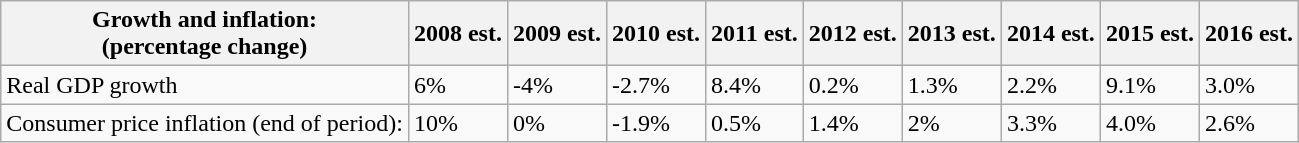<table class="wikitable">
<tr>
<th><strong>Growth and inflation:</strong><br> (percentage change)</th>
<th>2008 est.</th>
<th>2009 est.</th>
<th>2010 est.</th>
<th>2011 est.</th>
<th>2012 est.</th>
<th>2013 est.</th>
<th>2014 est.</th>
<th>2015 est.</th>
<th>2016 est.</th>
</tr>
<tr>
<td>Real GDP growth</td>
<td>6%</td>
<td>-4%</td>
<td>-2.7%</td>
<td>8.4%</td>
<td>0.2%</td>
<td>1.3%</td>
<td>2.2%</td>
<td>9.1%</td>
<td>3.0%</td>
</tr>
<tr>
<td>Consumer price inflation (end of period):</td>
<td>10%</td>
<td>0%</td>
<td>-1.9%</td>
<td>0.5%</td>
<td>1.4%</td>
<td>2%</td>
<td>3.3%</td>
<td>4.0%</td>
<td>2.6%</td>
</tr>
</table>
